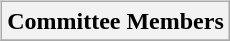<table class="wikitable" align="right" style="margin:1ex 0 1ex 1ex">
<tr>
<th>Committee Members</th>
</tr>
<tr>
</tr>
</table>
